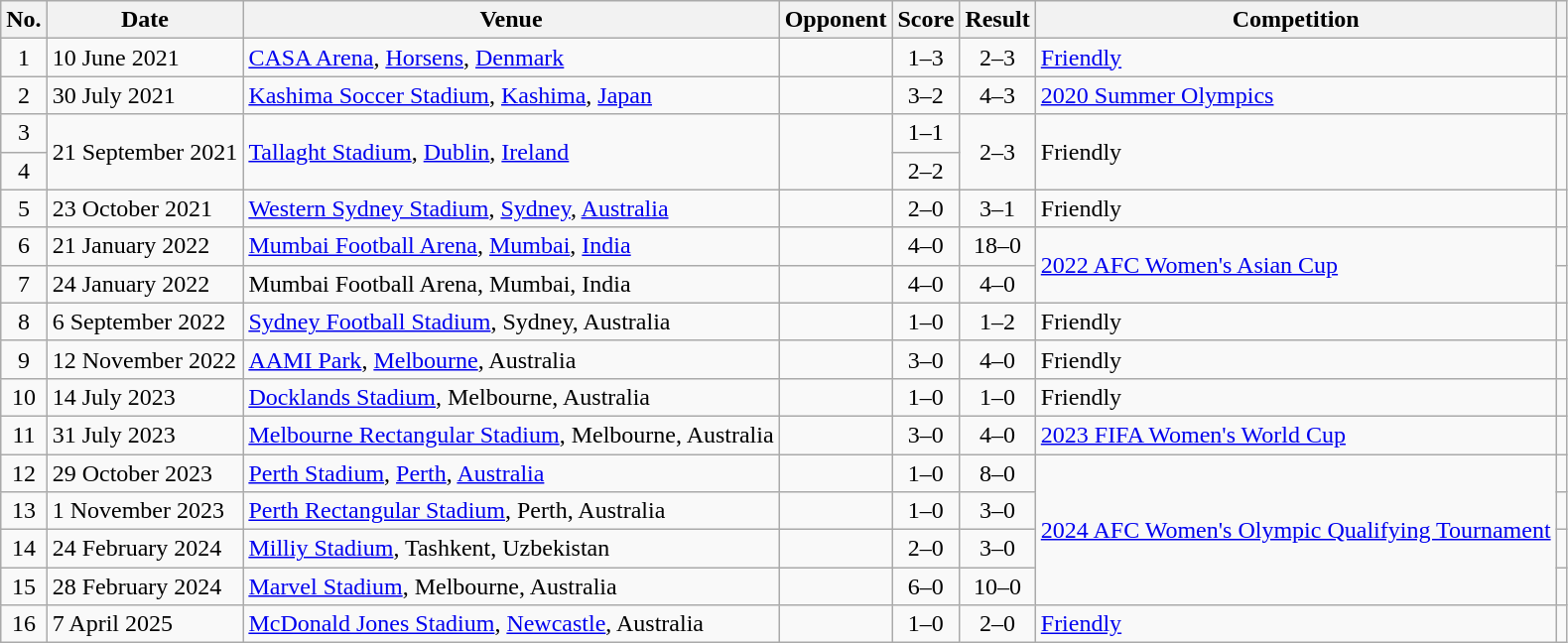<table class="wikitable sortable">
<tr>
<th scope="col">No.</th>
<th scope="col">Date</th>
<th scope="col">Venue</th>
<th scope="col">Opponent</th>
<th scope="col">Score</th>
<th scope="col">Result</th>
<th scope="col">Competition</th>
<th scope="col" class="unsortable"></th>
</tr>
<tr>
<td align=center>1</td>
<td>10 June 2021</td>
<td><a href='#'>CASA Arena</a>, <a href='#'>Horsens</a>, <a href='#'>Denmark</a></td>
<td></td>
<td align=center>1–3</td>
<td align=center>2–3</td>
<td><a href='#'>Friendly</a></td>
<td></td>
</tr>
<tr>
<td align=center>2</td>
<td>30 July 2021</td>
<td><a href='#'>Kashima Soccer Stadium</a>, <a href='#'>Kashima</a>, <a href='#'>Japan</a></td>
<td></td>
<td align=center>3–2</td>
<td align=center>4–3</td>
<td><a href='#'>2020 Summer Olympics</a></td>
<td></td>
</tr>
<tr>
<td align=center>3</td>
<td rowspan="2">21 September 2021</td>
<td rowspan="2"><a href='#'>Tallaght Stadium</a>, <a href='#'>Dublin</a>, <a href='#'>Ireland</a></td>
<td rowspan="2"></td>
<td align=center>1–1</td>
<td rowspan="2" align=center>2–3</td>
<td rowspan="2">Friendly</td>
<td rowspan="2"></td>
</tr>
<tr>
<td align=center>4</td>
<td align=center>2–2</td>
</tr>
<tr>
<td align=center>5</td>
<td>23 October 2021</td>
<td><a href='#'>Western Sydney Stadium</a>, <a href='#'>Sydney</a>, <a href='#'>Australia</a></td>
<td></td>
<td align=center>2–0</td>
<td align=center>3–1</td>
<td>Friendly</td>
<td></td>
</tr>
<tr>
<td align=center>6</td>
<td>21 January 2022</td>
<td><a href='#'>Mumbai Football Arena</a>, <a href='#'>Mumbai</a>, <a href='#'>India</a></td>
<td></td>
<td align=center>4–0</td>
<td align=center>18–0</td>
<td rowspan=2><a href='#'>2022 AFC Women's Asian Cup</a></td>
<td></td>
</tr>
<tr>
<td align=center>7</td>
<td>24 January 2022</td>
<td>Mumbai Football Arena, Mumbai, India</td>
<td></td>
<td align=center>4–0</td>
<td align=center>4–0</td>
<td></td>
</tr>
<tr>
<td align=center>8</td>
<td>6 September 2022</td>
<td><a href='#'>Sydney Football Stadium</a>, Sydney, Australia</td>
<td></td>
<td align=center>1–0</td>
<td align=center>1–2</td>
<td>Friendly</td>
<td></td>
</tr>
<tr>
<td align=center>9</td>
<td>12 November 2022</td>
<td><a href='#'>AAMI Park</a>, <a href='#'>Melbourne</a>, Australia</td>
<td></td>
<td align=center>3–0</td>
<td align=center>4–0</td>
<td>Friendly</td>
<td></td>
</tr>
<tr>
<td align=center>10</td>
<td>14 July 2023</td>
<td><a href='#'>Docklands Stadium</a>, Melbourne, Australia</td>
<td></td>
<td align=center>1–0</td>
<td align=center>1–0</td>
<td>Friendly</td>
<td></td>
</tr>
<tr>
<td align=center>11</td>
<td>31 July 2023</td>
<td><a href='#'>Melbourne Rectangular Stadium</a>, Melbourne, Australia</td>
<td></td>
<td align=center>3–0</td>
<td align=center>4–0</td>
<td><a href='#'>2023 FIFA Women's World Cup</a></td>
<td></td>
</tr>
<tr>
<td align=center>12</td>
<td>29 October 2023</td>
<td><a href='#'>Perth Stadium</a>, <a href='#'>Perth</a>, <a href='#'>Australia</a></td>
<td></td>
<td align=center>1–0</td>
<td align=center>8–0</td>
<td rowspan=4><a href='#'>2024 AFC Women's Olympic Qualifying Tournament</a></td>
<td></td>
</tr>
<tr>
<td align=center>13</td>
<td>1 November 2023</td>
<td><a href='#'>Perth Rectangular Stadium</a>, Perth, Australia</td>
<td></td>
<td align=center>1–0</td>
<td align=center>3–0</td>
<td></td>
</tr>
<tr>
<td align=center>14</td>
<td>24 February 2024</td>
<td><a href='#'>Milliy Stadium</a>, Tashkent, Uzbekistan</td>
<td></td>
<td align=center>2–0</td>
<td align=center>3–0</td>
<td></td>
</tr>
<tr>
<td align=center>15</td>
<td>28 February 2024</td>
<td><a href='#'>Marvel Stadium</a>, Melbourne, Australia</td>
<td></td>
<td align=center>6–0</td>
<td align=center>10–0</td>
<td></td>
</tr>
<tr>
<td align=center>16</td>
<td>7 April 2025</td>
<td><a href='#'>McDonald Jones Stadium</a>, <a href='#'>Newcastle</a>, Australia</td>
<td></td>
<td align=center>1–0</td>
<td align=center>2–0</td>
<td><a href='#'>Friendly</a></td>
<td></td>
</tr>
</table>
